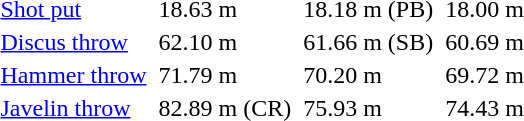<table>
<tr>
<td><a href='#'>Shot put</a></td>
<td align=left></td>
<td>18.63 m</td>
<td align=left></td>
<td>18.18 m (PB)</td>
<td align=left></td>
<td>18.00 m</td>
</tr>
<tr>
<td><a href='#'>Discus throw</a></td>
<td align=left></td>
<td>62.10 m</td>
<td align=left></td>
<td>61.66 m (SB)</td>
<td align=left></td>
<td>60.69 m</td>
</tr>
<tr>
<td><a href='#'>Hammer throw</a></td>
<td align=left></td>
<td>71.79 m</td>
<td align=left></td>
<td>70.20 m</td>
<td align=left></td>
<td>69.72 m</td>
</tr>
<tr>
<td><a href='#'>Javelin throw</a></td>
<td align=left></td>
<td>82.89 m (CR)</td>
<td align=left></td>
<td>75.93 m</td>
<td align=left></td>
<td>74.43 m</td>
</tr>
</table>
